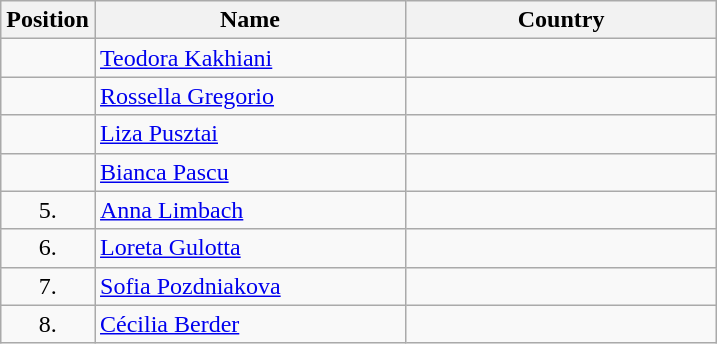<table class="wikitable">
<tr>
<th width="20">Position</th>
<th width="200">Name</th>
<th width="200">Country</th>
</tr>
<tr>
<td align="center"></td>
<td><a href='#'>Teodora Kakhiani</a></td>
<td></td>
</tr>
<tr>
<td align="center"></td>
<td><a href='#'>Rossella Gregorio</a></td>
<td></td>
</tr>
<tr>
<td align="center"></td>
<td><a href='#'>Liza Pusztai</a></td>
<td></td>
</tr>
<tr>
<td align="center"></td>
<td><a href='#'>Bianca Pascu</a></td>
<td></td>
</tr>
<tr>
<td align="center">5.</td>
<td><a href='#'>Anna Limbach</a></td>
<td></td>
</tr>
<tr>
<td align="center">6.</td>
<td><a href='#'>Loreta Gulotta</a></td>
<td></td>
</tr>
<tr>
<td align="center">7.</td>
<td><a href='#'>Sofia Pozdniakova</a></td>
<td></td>
</tr>
<tr>
<td align="center">8.</td>
<td><a href='#'>Cécilia Berder</a></td>
<td></td>
</tr>
</table>
